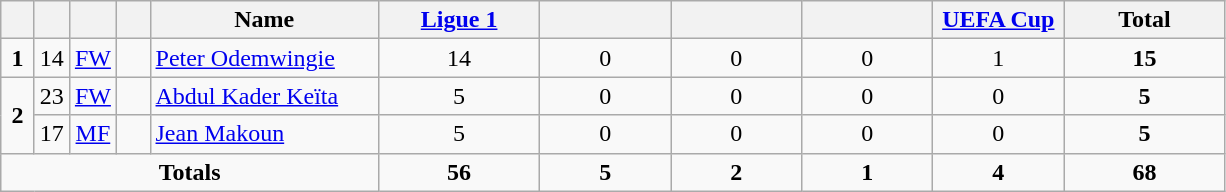<table class="wikitable" style="text-align:center">
<tr>
<th width=15></th>
<th width=15></th>
<th width=15></th>
<th width=15></th>
<th width=145>Name</th>
<th width=100><a href='#'>Ligue 1</a></th>
<th width=80></th>
<th width=80></th>
<th width=80></th>
<th width=80><a href='#'>UEFA Cup</a></th>
<th width=100>Total</th>
</tr>
<tr>
<td><strong>1</strong></td>
<td>14</td>
<td><a href='#'>FW</a></td>
<td></td>
<td align=left><a href='#'>Peter Odemwingie</a></td>
<td>14</td>
<td>0</td>
<td>0</td>
<td>0</td>
<td>1</td>
<td><strong>15</strong></td>
</tr>
<tr>
<td rowspan=2><strong>2</strong></td>
<td>23</td>
<td><a href='#'>FW</a></td>
<td></td>
<td align=left><a href='#'>Abdul Kader Keïta</a></td>
<td>5</td>
<td>0</td>
<td>0</td>
<td>0</td>
<td>0</td>
<td><strong>5</strong></td>
</tr>
<tr>
<td>17</td>
<td><a href='#'>MF</a></td>
<td></td>
<td align=left><a href='#'>Jean Makoun</a></td>
<td>5</td>
<td>0</td>
<td>0</td>
<td>0</td>
<td>0</td>
<td><strong>5</strong></td>
</tr>
<tr>
<td colspan=5><strong>Totals</strong></td>
<td><strong>56</strong></td>
<td><strong>5</strong></td>
<td><strong>2</strong></td>
<td><strong>1</strong></td>
<td><strong>4</strong></td>
<td><strong>68</strong></td>
</tr>
</table>
